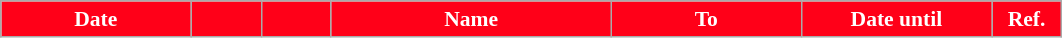<table class="wikitable plainrowheaders sortable" style="text-align:center; font-size:90%">
<tr>
<th style="background:#ff0018; color:#fff; width:120px;">Date</th>
<th style="background:#ff0018; color:#fff; width:40px;"></th>
<th style="background:#ff0018; color:#fff; width:40px;"></th>
<th style="background:#ff0018; color:#fff; width:180px;">Name</th>
<th style="background:#ff0018; color:#fff; width:120px;">To</th>
<th style="background:#ff0018; color:#fff; width:120px;">Date until</th>
<th style="background:#ff0018; color:#fff; width:40px;">Ref.</th>
</tr>
</table>
